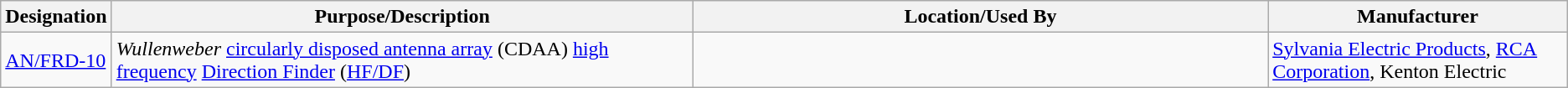<table class="wikitable sortable">
<tr>
<th scope="col">Designation</th>
<th scope="col" style="width: 500px;">Purpose/Description</th>
<th scope="col" style="width: 500px;">Location/Used By</th>
<th scope="col" style="width: 250px;">Manufacturer</th>
</tr>
<tr>
<td><a href='#'>AN/FRD-10</a></td>
<td><em>Wullenweber</em> <a href='#'>circularly disposed antenna array</a> (CDAA) <a href='#'>high frequency</a> <a href='#'>Direction Finder</a> (<a href='#'>HF/DF</a>)</td>
<td></td>
<td><a href='#'>Sylvania Electric Products</a>, <a href='#'>RCA Corporation</a>, Kenton Electric</td>
</tr>
</table>
